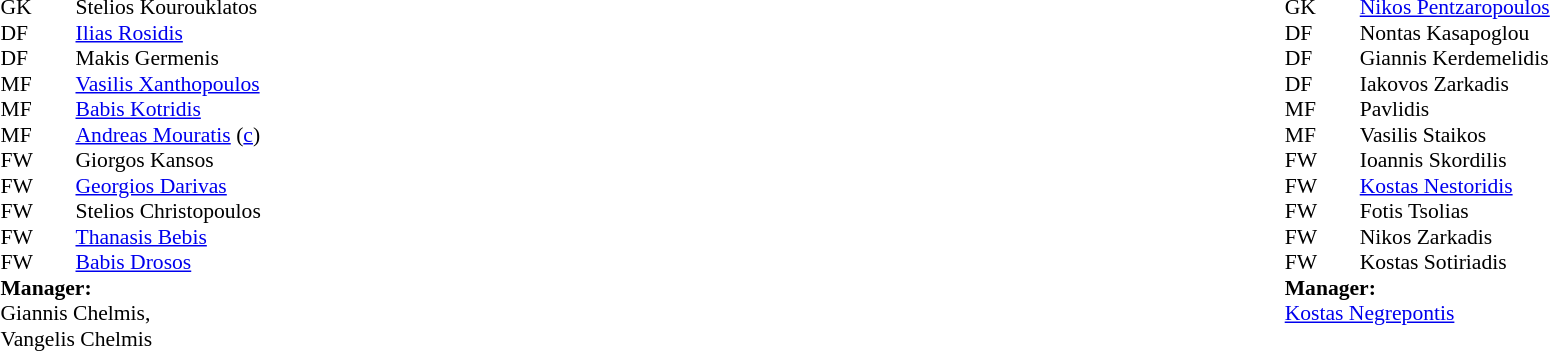<table width="100%">
<tr>
<td valign="top" width="50%"><br><table style="font-size: 90%" cellspacing="0" cellpadding="0">
<tr>
<th width="25"></th>
<th width="25"></th>
</tr>
<tr>
<td>GK</td>
<td></td>
<td> Stelios Kourouklatos</td>
</tr>
<tr>
<td>DF</td>
<td></td>
<td> <a href='#'>Ilias Rosidis</a></td>
</tr>
<tr>
<td>DF</td>
<td></td>
<td> Makis Germenis</td>
</tr>
<tr>
<td>MF</td>
<td></td>
<td> <a href='#'>Vasilis Xanthopoulos</a></td>
</tr>
<tr>
<td>MF</td>
<td></td>
<td> <a href='#'>Babis Kotridis</a></td>
</tr>
<tr>
<td>MF</td>
<td></td>
<td> <a href='#'>Andreas Mouratis</a> (<a href='#'>c</a>)</td>
</tr>
<tr>
<td>FW</td>
<td></td>
<td> Giorgos Kansos</td>
</tr>
<tr>
<td>FW</td>
<td></td>
<td> <a href='#'>Georgios Darivas</a></td>
</tr>
<tr>
<td>FW</td>
<td></td>
<td> Stelios Christopoulos</td>
</tr>
<tr>
<td>FW</td>
<td></td>
<td> <a href='#'>Thanasis Bebis</a></td>
</tr>
<tr>
<td>FW</td>
<td></td>
<td> <a href='#'>Babis Drosos</a></td>
</tr>
<tr>
<td colspan=4><strong>Manager:</strong></td>
</tr>
<tr>
<td colspan="4"> Giannis Chelmis,<br> Vangelis Chelmis</td>
</tr>
</table>
</td>
<td valign="top" width="50%"><br><table style="font-size: 90%" cellspacing="0" cellpadding="0" align="center">
<tr>
<th width="25"></th>
<th width="25"></th>
</tr>
<tr>
<td>GK</td>
<td></td>
<td> <a href='#'>Nikos Pentzaropoulos</a></td>
</tr>
<tr>
<td>DF</td>
<td></td>
<td> Nontas Kasapoglou</td>
</tr>
<tr>
<td>DF</td>
<td></td>
<td> Giannis Kerdemelidis</td>
</tr>
<tr>
<td>DF</td>
<td></td>
<td> Iakovos Zarkadis</td>
</tr>
<tr>
<td>MF</td>
<td></td>
<td> Pavlidis</td>
</tr>
<tr>
<td>MF</td>
<td></td>
<td> Vasilis Staikos</td>
</tr>
<tr>
<td>FW</td>
<td></td>
<td> Ioannis Skordilis</td>
</tr>
<tr>
<td>FW</td>
<td></td>
<td> <a href='#'>Kostas Nestoridis</a></td>
</tr>
<tr>
<td>FW</td>
<td></td>
<td> Fotis Tsolias</td>
</tr>
<tr>
<td>FW</td>
<td></td>
<td> Nikos Zarkadis</td>
</tr>
<tr>
<td>FW</td>
<td></td>
<td> Kostas Sotiriadis</td>
</tr>
<tr>
<td colspan=4><strong>Manager:</strong></td>
</tr>
<tr>
<td colspan="4"> <a href='#'>Kostas Negrepontis</a></td>
</tr>
</table>
</td>
</tr>
</table>
